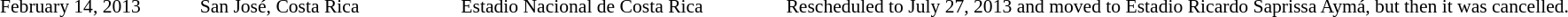<table cellpadding="2" style="border: 0px solid darkgray; font-size:90%">
<tr>
<th width="150"></th>
<th width="200"></th>
<th width="250"></th>
<th width="700"></th>
</tr>
<tr border="0">
<td>February 14, 2013</td>
<td>San José, Costa Rica</td>
<td>Estadio Nacional de Costa Rica</td>
<td>Rescheduled to July 27, 2013 and moved to Estadio Ricardo Saprissa Aymá, but then it was cancelled.</td>
</tr>
<tr>
</tr>
</table>
